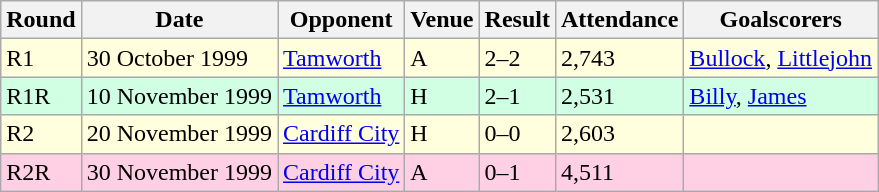<table class="wikitable">
<tr>
<th>Round</th>
<th>Date</th>
<th>Opponent</th>
<th>Venue</th>
<th>Result</th>
<th>Attendance</th>
<th>Goalscorers</th>
</tr>
<tr style="background-color: #ffffdd;">
<td>R1</td>
<td>30 October 1999</td>
<td><a href='#'>Tamworth</a></td>
<td>A</td>
<td>2–2</td>
<td>2,743</td>
<td><a href='#'>Bullock</a>, <a href='#'>Littlejohn</a></td>
</tr>
<tr style="background-color: #d0ffe3;">
<td>R1R</td>
<td>10 November 1999</td>
<td><a href='#'>Tamworth</a></td>
<td>H</td>
<td>2–1 </td>
<td>2,531</td>
<td><a href='#'>Billy</a>, <a href='#'>James</a></td>
</tr>
<tr style="background-color: #ffffdd;">
<td>R2</td>
<td>20 November 1999</td>
<td><a href='#'>Cardiff City</a></td>
<td>H</td>
<td>0–0</td>
<td>2,603</td>
<td></td>
</tr>
<tr style="background-color: #ffd0e3;">
<td>R2R</td>
<td>30 November 1999</td>
<td><a href='#'>Cardiff City</a></td>
<td>A</td>
<td>0–1 </td>
<td>4,511</td>
<td></td>
</tr>
</table>
